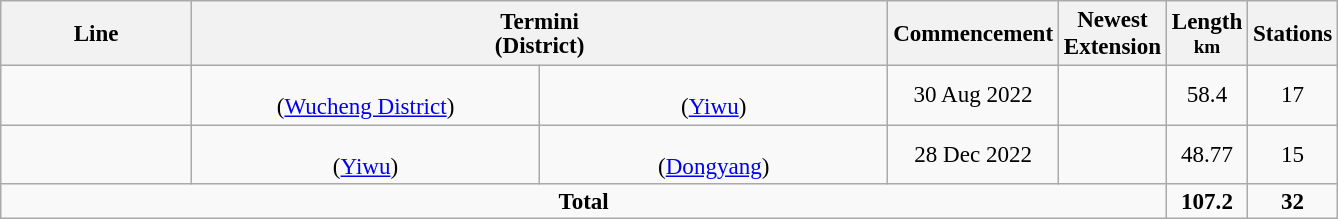<table class="wikitable sortable" style="cell-padding:1.5; font-size:96%; text-align:center;">
<tr>
<th data-sort-type="text"style="width:120px;">Line</th>
<th class="unsortable" colspan="2" style="width:450px; line-height:1.05">Termini<br>(District)</th>
<th>Commencement</th>
<th>Newest<br>Extension</th>
<th style="line-height:1.05">Length<br><small>km</small></th>
<th style="line-height:1.05">Stations</th>
</tr>
<tr>
<td style="text-align:center; line-height:1.05"></td>
<td style="text-align:center; width:225px; line-height:1.05"><strong></strong><br>(<a href='#'>Wucheng District</a>)</td>
<td style="text-align:center; width:225px; line-height:1.05"><strong></strong><br>(<a href='#'>Yiwu</a>)</td>
<td style="text-align:center; line-height:1.05">30 Aug 2022</td>
<td style="text-align:center; line-height:1.05"></td>
<td style="text-align:center; line-height:1.05">58.4</td>
<td style="text-align:center; line-height:1.05">17</td>
</tr>
<tr>
<td style="text-align:center; line-height:1.05"></td>
<td style="text-align:center; width:225px; line-height:1.05"><strong></strong><br>(<a href='#'>Yiwu</a>)</td>
<td style="text-align:center; width:225px; line-height:1.05"><strong></strong><br>(<a href='#'>Dongyang</a>)</td>
<td style="text-align:center; line-height:1.05">28 Dec 2022</td>
<td style="text-align:center; line-height:1.05"></td>
<td style="text-align:center; line-height:1.05">48.77</td>
<td style="text-align:center; line-height:1.05">15</td>
</tr>
<tr class="sortbottom">
<td style="text-align:center; line-height:1.05" colspan="5"><strong>Total</strong></td>
<td style="text-align:center; line-height:1.05"><strong>107.2</strong></td>
<td style="text-align:center; line-height:1.05"><strong>32</strong></td>
</tr>
</table>
